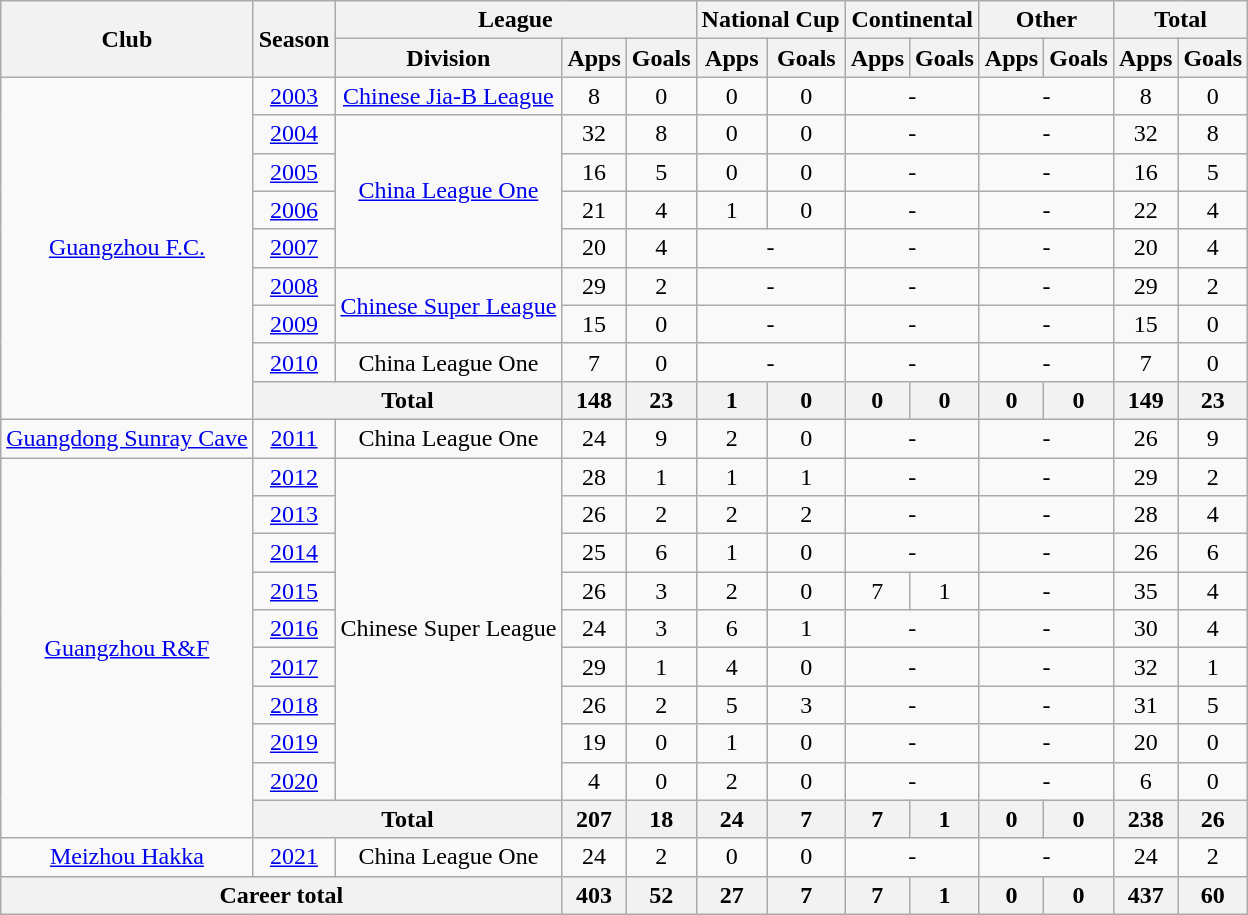<table class="wikitable" style="text-align: center">
<tr>
<th rowspan="2">Club</th>
<th rowspan="2">Season</th>
<th colspan="3">League</th>
<th colspan="2">National Cup</th>
<th colspan="2">Continental</th>
<th colspan="2">Other</th>
<th colspan="2">Total</th>
</tr>
<tr>
<th>Division</th>
<th>Apps</th>
<th>Goals</th>
<th>Apps</th>
<th>Goals</th>
<th>Apps</th>
<th>Goals</th>
<th>Apps</th>
<th>Goals</th>
<th>Apps</th>
<th>Goals</th>
</tr>
<tr>
<td rowspan="9"><a href='#'>Guangzhou F.C.</a></td>
<td><a href='#'>2003</a></td>
<td><a href='#'>Chinese Jia-B League</a></td>
<td>8</td>
<td>0</td>
<td>0</td>
<td>0</td>
<td colspan="2">-</td>
<td colspan="2">-</td>
<td>8</td>
<td>0</td>
</tr>
<tr>
<td><a href='#'>2004</a></td>
<td rowspan="4"><a href='#'>China League One</a></td>
<td>32</td>
<td>8</td>
<td>0</td>
<td>0</td>
<td colspan="2">-</td>
<td colspan="2">-</td>
<td>32</td>
<td>8</td>
</tr>
<tr>
<td><a href='#'>2005</a></td>
<td>16</td>
<td>5</td>
<td>0</td>
<td>0</td>
<td colspan="2">-</td>
<td colspan="2">-</td>
<td>16</td>
<td>5</td>
</tr>
<tr>
<td><a href='#'>2006</a></td>
<td>21</td>
<td>4</td>
<td>1</td>
<td>0</td>
<td colspan="2">-</td>
<td colspan="2">-</td>
<td>22</td>
<td>4</td>
</tr>
<tr>
<td><a href='#'>2007</a></td>
<td>20</td>
<td>4</td>
<td colspan="2">-</td>
<td colspan="2">-</td>
<td colspan="2">-</td>
<td>20</td>
<td>4</td>
</tr>
<tr>
<td><a href='#'>2008</a></td>
<td rowspan="2"><a href='#'>Chinese Super League</a></td>
<td>29</td>
<td>2</td>
<td colspan="2">-</td>
<td colspan="2">-</td>
<td colspan="2">-</td>
<td>29</td>
<td>2</td>
</tr>
<tr>
<td><a href='#'>2009</a></td>
<td>15</td>
<td>0</td>
<td colspan="2">-</td>
<td colspan="2">-</td>
<td colspan="2">-</td>
<td>15</td>
<td>0</td>
</tr>
<tr>
<td><a href='#'>2010</a></td>
<td>China League One</td>
<td>7</td>
<td>0</td>
<td colspan="2">-</td>
<td colspan="2">-</td>
<td colspan="2">-</td>
<td>7</td>
<td>0</td>
</tr>
<tr>
<th colspan="2"><strong>Total</strong></th>
<th>148</th>
<th>23</th>
<th>1</th>
<th>0</th>
<th>0</th>
<th>0</th>
<th>0</th>
<th>0</th>
<th>149</th>
<th>23</th>
</tr>
<tr>
<td><a href='#'>Guangdong Sunray Cave</a></td>
<td><a href='#'>2011</a></td>
<td>China League One</td>
<td>24</td>
<td>9</td>
<td>2</td>
<td>0</td>
<td colspan="2">-</td>
<td colspan="2">-</td>
<td>26</td>
<td>9</td>
</tr>
<tr>
<td rowspan="10"><a href='#'>Guangzhou R&F</a></td>
<td><a href='#'>2012</a></td>
<td rowspan="9">Chinese Super League</td>
<td>28</td>
<td>1</td>
<td>1</td>
<td>1</td>
<td colspan="2">-</td>
<td colspan="2">-</td>
<td>29</td>
<td>2</td>
</tr>
<tr>
<td><a href='#'>2013</a></td>
<td>26</td>
<td>2</td>
<td>2</td>
<td>2</td>
<td colspan="2">-</td>
<td colspan="2">-</td>
<td>28</td>
<td>4</td>
</tr>
<tr>
<td><a href='#'>2014</a></td>
<td>25</td>
<td>6</td>
<td>1</td>
<td>0</td>
<td colspan="2">-</td>
<td colspan="2">-</td>
<td>26</td>
<td>6</td>
</tr>
<tr>
<td><a href='#'>2015</a></td>
<td>26</td>
<td>3</td>
<td>2</td>
<td>0</td>
<td>7</td>
<td>1</td>
<td colspan="2">-</td>
<td>35</td>
<td>4</td>
</tr>
<tr>
<td><a href='#'>2016</a></td>
<td>24</td>
<td>3</td>
<td>6</td>
<td>1</td>
<td colspan="2">-</td>
<td colspan="2">-</td>
<td>30</td>
<td>4</td>
</tr>
<tr>
<td><a href='#'>2017</a></td>
<td>29</td>
<td>1</td>
<td>4</td>
<td>0</td>
<td colspan="2">-</td>
<td colspan="2">-</td>
<td>32</td>
<td>1</td>
</tr>
<tr>
<td><a href='#'>2018</a></td>
<td>26</td>
<td>2</td>
<td>5</td>
<td>3</td>
<td colspan="2">-</td>
<td colspan="2">-</td>
<td>31</td>
<td>5</td>
</tr>
<tr>
<td><a href='#'>2019</a></td>
<td>19</td>
<td>0</td>
<td>1</td>
<td>0</td>
<td colspan="2">-</td>
<td colspan="2">-</td>
<td>20</td>
<td>0</td>
</tr>
<tr>
<td><a href='#'>2020</a></td>
<td>4</td>
<td>0</td>
<td>2</td>
<td>0</td>
<td colspan="2">-</td>
<td colspan="2">-</td>
<td>6</td>
<td>0</td>
</tr>
<tr>
<th colspan="2"><strong>Total</strong></th>
<th>207</th>
<th>18</th>
<th>24</th>
<th>7</th>
<th>7</th>
<th>1</th>
<th>0</th>
<th>0</th>
<th>238</th>
<th>26</th>
</tr>
<tr>
<td><a href='#'>Meizhou Hakka</a></td>
<td><a href='#'>2021</a></td>
<td>China League One</td>
<td>24</td>
<td>2</td>
<td>0</td>
<td>0</td>
<td colspan="2">-</td>
<td colspan="2">-</td>
<td>24</td>
<td>2</td>
</tr>
<tr>
<th colspan=3>Career total</th>
<th>403</th>
<th>52</th>
<th>27</th>
<th>7</th>
<th>7</th>
<th>1</th>
<th>0</th>
<th>0</th>
<th>437</th>
<th>60</th>
</tr>
</table>
